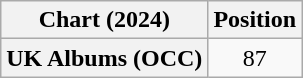<table class="wikitable plainrowheaders" style="text-align:center">
<tr>
<th scope="col">Chart (2024)</th>
<th scope="col">Position</th>
</tr>
<tr>
<th scope="row">UK Albums (OCC)</th>
<td>87</td>
</tr>
</table>
